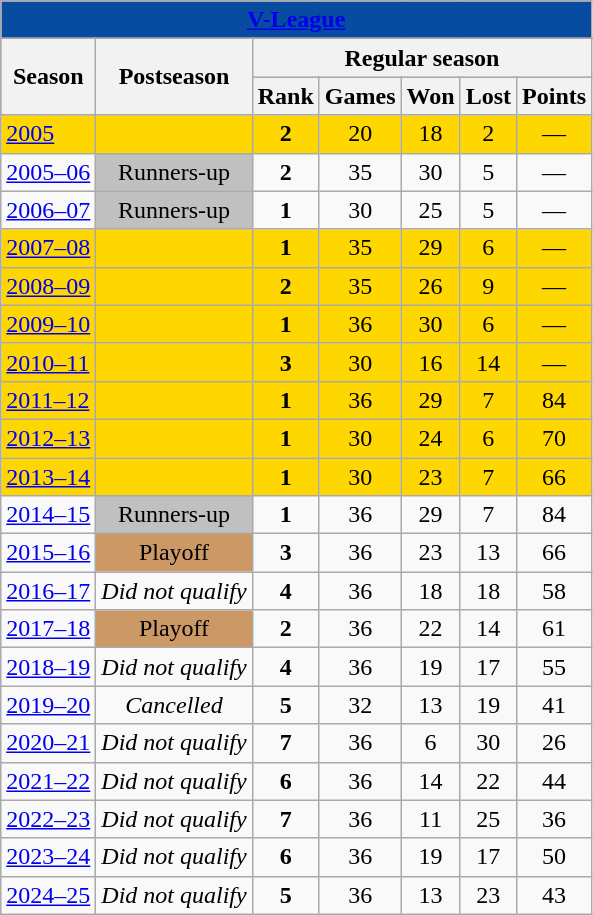<table class="wikitable">
<tr>
<th colspan="7" style="background:#074CA1;"><a href='#'><span>V-League</span></a></th>
</tr>
<tr>
</tr>
<tr bgcolor=#7070ff>
<th rowspan="2">Season</th>
<th rowspan="2">Postseason</th>
<th colspan="5">Regular season</th>
</tr>
<tr>
<th>Rank</th>
<th>Games</th>
<th>Won</th>
<th>Lost</th>
<th>Points</th>
</tr>
<tr style="background:gold;">
<td><a href='#'>2005</a></td>
<td align=center></td>
<td align=center><strong>2</strong></td>
<td align=center>20</td>
<td align=center>18</td>
<td align=center>2</td>
<td align=center>—</td>
</tr>
<tr>
<td><a href='#'>2005–06</a></td>
<td align=center bgcolor="silver">Runners-up</td>
<td align=center><strong>2</strong></td>
<td align=center>35</td>
<td align=center>30</td>
<td align=center>5</td>
<td align=center>—</td>
</tr>
<tr>
<td><a href='#'>2006–07</a></td>
<td align=center bgcolor="silver">Runners-up</td>
<td align=center><strong>1</strong></td>
<td align=center>30</td>
<td align=center>25</td>
<td align=center>5</td>
<td align=center>—</td>
</tr>
<tr style="background:gold;">
<td><a href='#'>2007–08</a></td>
<td align=center></td>
<td align=center><strong>1</strong></td>
<td align=center>35</td>
<td align=center>29</td>
<td align=center>6</td>
<td align=center>—</td>
</tr>
<tr style="background:gold;">
<td><a href='#'>2008–09</a></td>
<td align=center></td>
<td align=center><strong>2</strong></td>
<td align=center>35</td>
<td align=center>26</td>
<td align=center>9</td>
<td align=center>—</td>
</tr>
<tr style="background:gold;">
<td><a href='#'>2009–10</a></td>
<td align=center></td>
<td align=center><strong>1</strong></td>
<td align=center>36</td>
<td align=center>30</td>
<td align=center>6</td>
<td align=center>—</td>
</tr>
<tr style="background:gold;">
<td><a href='#'>2010–11</a></td>
<td align=center></td>
<td align=center><strong>3</strong></td>
<td align=center>30</td>
<td align=center>16</td>
<td align=center>14</td>
<td align=center>—</td>
</tr>
<tr style="background:gold;">
<td><a href='#'>2011–12</a></td>
<td align=center></td>
<td align=center><strong>1</strong></td>
<td align=center>36</td>
<td align=center>29</td>
<td align=center>7</td>
<td align=center>84</td>
</tr>
<tr style="background:gold;">
<td><a href='#'>2012–13</a></td>
<td align=center></td>
<td align=center><strong>1</strong></td>
<td align=center>30</td>
<td align=center>24</td>
<td align=center>6</td>
<td align=center>70</td>
</tr>
<tr style="background:gold;">
<td><a href='#'>2013–14</a></td>
<td align=center></td>
<td align=center><strong>1</strong></td>
<td align=center>30</td>
<td align=center>23</td>
<td align=center>7</td>
<td align=center>66</td>
</tr>
<tr>
<td><a href='#'>2014–15</a></td>
<td align=center bgcolor="silver">Runners-up</td>
<td align=center><strong>1</strong></td>
<td align=center>36</td>
<td align=center>29</td>
<td align=center>7</td>
<td align=center>84</td>
</tr>
<tr>
<td><a href='#'>2015–16</a></td>
<td align=center bgcolor="#cc9966">Playoff</td>
<td align=center><strong>3</strong></td>
<td align=center>36</td>
<td align=center>23</td>
<td align=center>13</td>
<td align=center>66</td>
</tr>
<tr>
<td><a href='#'>2016–17</a></td>
<td align=center><em>Did not qualify</em></td>
<td align=center><strong>4</strong></td>
<td align=center>36</td>
<td align=center>18</td>
<td align=center>18</td>
<td align=center>58</td>
</tr>
<tr>
<td><a href='#'>2017–18</a></td>
<td align=center bgcolor="#cc9966">Playoff</td>
<td align=center><strong>2</strong></td>
<td align=center>36</td>
<td align=center>22</td>
<td align=center>14</td>
<td align=center>61</td>
</tr>
<tr>
<td><a href='#'>2018–19</a></td>
<td align=center><em>Did not qualify</em></td>
<td align=center><strong>4</strong></td>
<td align=center>36</td>
<td align=center>19</td>
<td align=center>17</td>
<td align=center>55</td>
</tr>
<tr>
<td><a href='#'>2019–20</a></td>
<td align=center><em>Cancelled</em></td>
<td align=center><strong>5</strong></td>
<td align=center>32</td>
<td align=center>13</td>
<td align=center>19</td>
<td align=center>41</td>
</tr>
<tr>
<td><a href='#'>2020–21</a></td>
<td align=center><em>Did not qualify</em></td>
<td align=center><strong>7</strong></td>
<td align=center>36</td>
<td align=center>6</td>
<td align=center>30</td>
<td align=center>26</td>
</tr>
<tr>
<td><a href='#'>2021–22</a></td>
<td align=center><em>Did not qualify</em></td>
<td align=center><strong>6</strong></td>
<td align=center>36</td>
<td align=center>14</td>
<td align=center>22</td>
<td align=center>44</td>
</tr>
<tr>
<td><a href='#'>2022–23</a></td>
<td align=center><em>Did not qualify</em></td>
<td align=center><strong>7</strong></td>
<td align=center>36</td>
<td align=center>11</td>
<td align=center>25</td>
<td align=center>36</td>
</tr>
<tr>
<td><a href='#'>2023–24</a></td>
<td align=center><em>Did not qualify</em></td>
<td align=center><strong>6</strong></td>
<td align=center>36</td>
<td align=center>19</td>
<td align=center>17</td>
<td align=center>50</td>
</tr>
<tr>
<td><a href='#'>2024–25</a></td>
<td align=center><em>Did not qualify</em></td>
<td align=center><strong>5</strong></td>
<td align=center>36</td>
<td align=center>13</td>
<td align=center>23</td>
<td align=center>43</td>
</tr>
</table>
